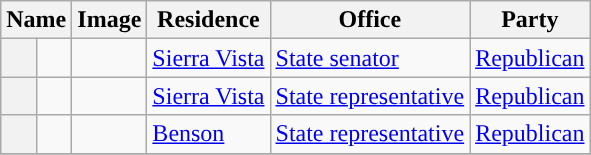<table class="sortable wikitable">
<tr valign=bottom>
<th colspan="2">Name</th>
<th>Image</th>
<th>Residence</th>
<th>Office</th>
<th>Party</th>
</tr>
<tr>
<th style="background-color:  "></th>
<td></td>
<td></td>
<td><a href='#'>Sierra Vista</a></td>
<td><a href='#'>State senator</a></td>
<td><a href='#'>Republican</a></td>
</tr>
<tr>
<th style="background-color:  "></th>
<td></td>
<td></td>
<td><a href='#'>Sierra Vista</a></td>
<td><a href='#'>State representative</a></td>
<td><a href='#'>Republican</a></td>
</tr>
<tr>
<th style="background-color:  "></th>
<td></td>
<td></td>
<td><a href='#'>Benson</a></td>
<td><a href='#'>State representative</a></td>
<td><a href='#'>Republican</a></td>
</tr>
<tr>
</tr>
</table>
